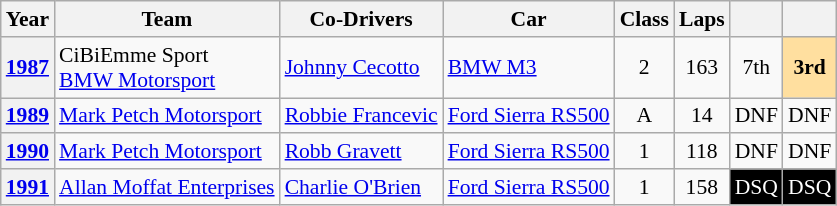<table class="wikitable" style="text-align:center; font-size:90%">
<tr>
<th>Year</th>
<th>Team</th>
<th>Co-Drivers</th>
<th>Car</th>
<th>Class</th>
<th>Laps</th>
<th></th>
<th></th>
</tr>
<tr>
<th><a href='#'>1987</a></th>
<td align="left" nowrap> CiBiEmme Sport<br> <a href='#'>BMW Motorsport</a></td>
<td align="left" nowrap> <a href='#'>Johnny Cecotto</a></td>
<td align="left" nowrap><a href='#'>BMW M3</a></td>
<td>2</td>
<td>163</td>
<td>7th</td>
<td style="background:#ffdf9f;"><strong>3rd</strong></td>
</tr>
<tr>
<th><a href='#'>1989</a></th>
<td align="left" nowrap> <a href='#'>Mark Petch Motorsport</a></td>
<td align="left" nowrap> <a href='#'>Robbie Francevic</a></td>
<td align="left" nowrap><a href='#'>Ford Sierra RS500</a></td>
<td>A</td>
<td>14</td>
<td>DNF</td>
<td>DNF</td>
</tr>
<tr>
<th><a href='#'>1990</a></th>
<td align="left" nowrap> <a href='#'>Mark Petch Motorsport</a></td>
<td align="left" nowrap> <a href='#'>Robb Gravett</a></td>
<td align="left" nowrap><a href='#'>Ford Sierra RS500</a></td>
<td>1</td>
<td>118</td>
<td>DNF</td>
<td>DNF</td>
</tr>
<tr>
<th><a href='#'>1991</a></th>
<td align="left" nowrap> <a href='#'>Allan Moffat Enterprises</a></td>
<td align="left" nowrap> <a href='#'>Charlie O'Brien</a></td>
<td align="left" nowrap><a href='#'>Ford Sierra RS500</a></td>
<td>1</td>
<td>158</td>
<td style="background:#000000; color:white">DSQ</td>
<td style="background:#000000; color:white">DSQ</td>
</tr>
</table>
